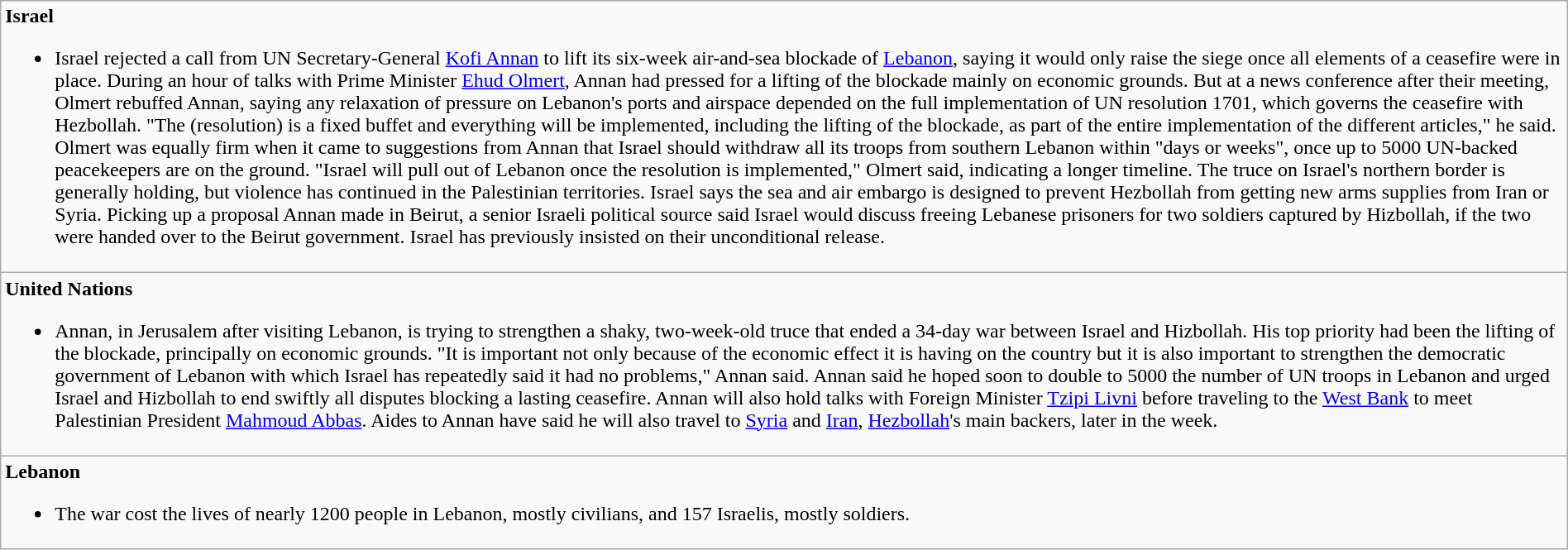<table width="100%" class="wikitable">
<tr>
<td><strong>Israel</strong><br><ul><li>Israel rejected a call from UN Secretary-General <a href='#'>Kofi Annan</a> to lift its six-week air-and-sea blockade of <a href='#'>Lebanon</a>, saying it would only raise the siege once all elements of a ceasefire were in place. During an hour of talks with Prime Minister <a href='#'>Ehud Olmert</a>, Annan had pressed for a lifting of the blockade mainly on economic grounds. But at a news conference after their meeting, Olmert rebuffed Annan, saying any relaxation of pressure on Lebanon's ports and airspace depended on the full implementation of UN resolution 1701, which governs the ceasefire with Hezbollah. "The (resolution) is a fixed buffet and everything will be implemented, including the lifting of the blockade, as part of the entire implementation of the different articles," he said. Olmert was equally firm when it came to suggestions from Annan that Israel should withdraw all its troops from southern Lebanon within "days or weeks", once up to 5000 UN-backed peacekeepers are on the ground. "Israel will pull out of Lebanon once the resolution is implemented," Olmert said, indicating a longer timeline. The truce on Israel's northern border is generally holding, but violence has continued in the Palestinian territories. Israel says the sea and air embargo is designed to prevent Hezbollah from getting new arms supplies from Iran or Syria. Picking up a proposal Annan made in Beirut, a senior Israeli political source said Israel would discuss freeing Lebanese prisoners for two soldiers captured by Hizbollah, if the two were handed over to the Beirut government. Israel has previously insisted on their unconditional release.</li></ul></td>
</tr>
<tr>
<td><strong>United Nations</strong><br><ul><li>Annan, in Jerusalem after visiting Lebanon, is trying to strengthen a shaky, two-week-old truce that ended a 34-day war between Israel and Hizbollah. His top priority had been the lifting of the blockade, principally on economic grounds. "It is important not only because of the economic effect it is having on the country but it is also important to strengthen the democratic government of Lebanon with which Israel has repeatedly said it had no problems," Annan said. Annan said he hoped soon to double to 5000 the number of UN troops in Lebanon and urged Israel and Hizbollah to end swiftly all disputes blocking a lasting ceasefire. Annan will also hold talks with Foreign Minister <a href='#'>Tzipi Livni</a> before traveling to the <a href='#'>West Bank</a> to meet Palestinian President <a href='#'>Mahmoud Abbas</a>. Aides to Annan have said he will also travel to <a href='#'>Syria</a> and <a href='#'>Iran</a>, <a href='#'>Hezbollah</a>'s main backers, later in the week.</li></ul></td>
</tr>
<tr>
<td><strong>Lebanon</strong><br><ul><li>The war cost the lives of nearly 1200 people in Lebanon, mostly civilians, and 157 Israelis, mostly soldiers.</li></ul></td>
</tr>
</table>
